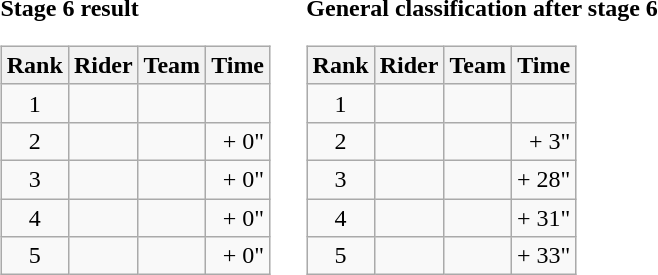<table>
<tr>
<td><strong>Stage 6 result</strong><br><table class="wikitable">
<tr>
<th scope="col">Rank</th>
<th scope="col">Rider</th>
<th scope="col">Team</th>
<th scope="col">Time</th>
</tr>
<tr>
<td style="text-align:center;">1</td>
<td></td>
<td></td>
<td style="text-align:right;"></td>
</tr>
<tr>
<td style="text-align:center;">2</td>
<td></td>
<td></td>
<td style="text-align:right;">+ 0"</td>
</tr>
<tr>
<td style="text-align:center;">3</td>
<td></td>
<td></td>
<td style="text-align:right;">+ 0"</td>
</tr>
<tr>
<td style="text-align:center;">4</td>
<td></td>
<td></td>
<td style="text-align:right;">+ 0"</td>
</tr>
<tr>
<td style="text-align:center;">5</td>
<td></td>
<td></td>
<td style="text-align:right;">+ 0"</td>
</tr>
</table>
</td>
<td></td>
<td><strong>General classification after stage 6</strong><br><table class="wikitable">
<tr>
<th scope="col">Rank</th>
<th scope="col">Rider</th>
<th scope="col">Team</th>
<th scope="col">Time</th>
</tr>
<tr>
<td style="text-align:center;">1</td>
<td></td>
<td></td>
<td style="text-align:right;"></td>
</tr>
<tr>
<td style="text-align:center;">2</td>
<td></td>
<td></td>
<td style="text-align:right;">+ 3"</td>
</tr>
<tr>
<td style="text-align:center;">3</td>
<td></td>
<td></td>
<td style="text-align:right;">+ 28"</td>
</tr>
<tr>
<td style="text-align:center;">4</td>
<td></td>
<td></td>
<td style="text-align:right;">+ 31"</td>
</tr>
<tr>
<td style="text-align:center;">5</td>
<td></td>
<td></td>
<td style="text-align:right;">+ 33"</td>
</tr>
</table>
</td>
</tr>
</table>
